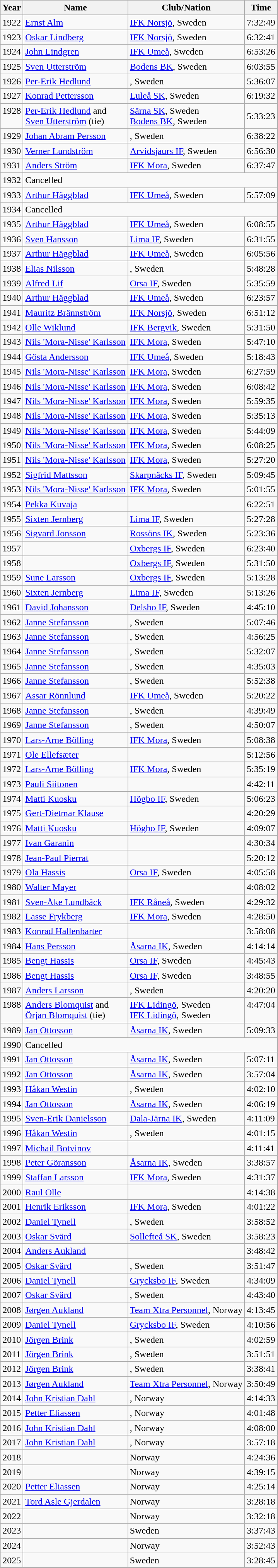<table class="wikitable sortable">
<tr>
<th>Year</th>
<th>Name</th>
<th>Club/Nation</th>
<th>Time</th>
</tr>
<tr>
<td>1922</td>
<td><a href='#'>Ernst Alm</a></td>
<td> <a href='#'>IFK Norsjö</a>, Sweden</td>
<td>7:32:49</td>
</tr>
<tr>
<td>1923</td>
<td><a href='#'>Oskar Lindberg</a></td>
<td> <a href='#'>IFK Norsjö</a>, Sweden</td>
<td>6:32:41</td>
</tr>
<tr>
<td>1924</td>
<td><a href='#'>John Lindgren</a></td>
<td> <a href='#'>IFK Umeå</a>, Sweden</td>
<td>6:53:26</td>
</tr>
<tr>
<td>1925</td>
<td><a href='#'>Sven Utterström</a></td>
<td> <a href='#'>Bodens BK</a>, Sweden</td>
<td>6:03:55</td>
</tr>
<tr>
<td>1926</td>
<td><a href='#'>Per-Erik Hedlund</a></td>
<td> , Sweden</td>
<td>5:36:07</td>
</tr>
<tr>
<td>1927</td>
<td><a href='#'>Konrad Pettersson</a></td>
<td> <a href='#'>Luleå SK</a>, Sweden</td>
<td>6:19:32</td>
</tr>
<tr>
<td valign=top>1928</td>
<td><a href='#'>Per-Erik Hedlund</a> and<br><a href='#'>Sven Utterström</a> (tie)</td>
<td> <a href='#'>Särna SK</a>, Sweden<br> <a href='#'>Bodens BK</a>, Sweden</td>
<td align="center">5:33:23</td>
</tr>
<tr>
<td>1929</td>
<td><a href='#'>Johan Abram Persson</a></td>
<td> , Sweden</td>
<td>6:38:22</td>
</tr>
<tr>
<td>1930</td>
<td><a href='#'>Verner Lundström</a></td>
<td> <a href='#'>Arvidsjaurs IF</a>, Sweden</td>
<td>6:56:30</td>
</tr>
<tr>
<td>1931</td>
<td><a href='#'>Anders Ström</a></td>
<td> <a href='#'>IFK Mora</a>, Sweden</td>
<td>6:37:47</td>
</tr>
<tr>
<td>1932</td>
<td colspan=3>Cancelled</td>
</tr>
<tr>
<td>1933</td>
<td><a href='#'>Arthur Häggblad</a></td>
<td> <a href='#'>IFK Umeå</a>, Sweden</td>
<td>5:57:09</td>
</tr>
<tr>
<td>1934</td>
<td colspan=3>Cancelled</td>
</tr>
<tr>
<td>1935</td>
<td><a href='#'>Arthur Häggblad</a></td>
<td> <a href='#'>IFK Umeå</a>, Sweden</td>
<td>6:08:55</td>
</tr>
<tr>
<td>1936</td>
<td><a href='#'>Sven Hansson</a></td>
<td> <a href='#'>Lima IF</a>, Sweden</td>
<td>6:31:55</td>
</tr>
<tr>
<td>1937</td>
<td><a href='#'>Arthur Häggblad</a></td>
<td> <a href='#'>IFK Umeå</a>, Sweden</td>
<td>6:05:56</td>
</tr>
<tr>
<td>1938</td>
<td><a href='#'>Elias Nilsson</a></td>
<td> , Sweden</td>
<td>5:48:28</td>
</tr>
<tr>
<td>1939</td>
<td><a href='#'>Alfred Lif</a></td>
<td> <a href='#'>Orsa IF</a>, Sweden</td>
<td>5:35:59</td>
</tr>
<tr>
<td>1940</td>
<td><a href='#'>Arthur Häggblad</a></td>
<td> <a href='#'>IFK Umeå</a>, Sweden</td>
<td>6:23:57</td>
</tr>
<tr>
<td>1941</td>
<td><a href='#'>Mauritz Brännström</a></td>
<td> <a href='#'>IFK Norsjö</a>, Sweden</td>
<td>6:51:12</td>
</tr>
<tr>
<td>1942</td>
<td><a href='#'>Olle Wiklund</a></td>
<td> <a href='#'>IFK Bergvik</a>, Sweden</td>
<td>5:31:50</td>
</tr>
<tr>
<td>1943</td>
<td><a href='#'>Nils 'Mora-Nisse' Karlsson</a></td>
<td> <a href='#'>IFK Mora</a>, Sweden</td>
<td>5:47:10</td>
</tr>
<tr>
<td>1944</td>
<td><a href='#'>Gösta Andersson</a></td>
<td> <a href='#'>IFK Umeå</a>, Sweden</td>
<td>5:18:43</td>
</tr>
<tr>
<td>1945</td>
<td><a href='#'>Nils 'Mora-Nisse' Karlsson</a></td>
<td> <a href='#'>IFK Mora</a>, Sweden</td>
<td>6:27:59</td>
</tr>
<tr>
<td>1946</td>
<td><a href='#'>Nils 'Mora-Nisse' Karlsson</a></td>
<td> <a href='#'>IFK Mora</a>, Sweden</td>
<td>6:08:42</td>
</tr>
<tr>
<td>1947</td>
<td><a href='#'>Nils 'Mora-Nisse' Karlsson</a></td>
<td> <a href='#'>IFK Mora</a>, Sweden</td>
<td>5:59:35</td>
</tr>
<tr>
<td>1948</td>
<td><a href='#'>Nils 'Mora-Nisse' Karlsson</a></td>
<td> <a href='#'>IFK Mora</a>, Sweden</td>
<td>5:35:13</td>
</tr>
<tr>
<td>1949</td>
<td><a href='#'>Nils 'Mora-Nisse' Karlsson</a></td>
<td> <a href='#'>IFK Mora</a>, Sweden</td>
<td>5:44:09</td>
</tr>
<tr>
<td>1950</td>
<td><a href='#'>Nils 'Mora-Nisse' Karlsson</a></td>
<td> <a href='#'>IFK Mora</a>, Sweden</td>
<td>6:08:25</td>
</tr>
<tr>
<td>1951</td>
<td><a href='#'>Nils 'Mora-Nisse' Karlsson</a></td>
<td> <a href='#'>IFK Mora</a>, Sweden</td>
<td>5:27:20</td>
</tr>
<tr>
<td>1952</td>
<td><a href='#'>Sigfrid Mattsson</a></td>
<td> <a href='#'>Skarpnäcks IF</a>, Sweden</td>
<td>5:09:45</td>
</tr>
<tr>
<td>1953</td>
<td><a href='#'>Nils 'Mora-Nisse' Karlsson</a></td>
<td> <a href='#'>IFK Mora</a>, Sweden</td>
<td>5:01:55</td>
</tr>
<tr>
<td>1954</td>
<td><a href='#'>Pekka Kuvaja</a></td>
<td></td>
<td>6:22:51</td>
</tr>
<tr>
<td>1955</td>
<td><a href='#'>Sixten Jernberg</a></td>
<td> <a href='#'>Lima IF</a>, Sweden</td>
<td>5:27:28</td>
</tr>
<tr>
<td>1956</td>
<td><a href='#'>Sigvard Jonsson</a></td>
<td> <a href='#'>Rossöns IK</a>, Sweden</td>
<td>5:23:36</td>
</tr>
<tr>
<td>1957</td>
<td></td>
<td> <a href='#'>Oxbergs IF</a>, Sweden</td>
<td>6:23:40</td>
</tr>
<tr>
<td>1958</td>
<td></td>
<td> <a href='#'>Oxbergs IF</a>, Sweden</td>
<td>5:31:50</td>
</tr>
<tr>
<td>1959</td>
<td><a href='#'>Sune Larsson</a></td>
<td> <a href='#'>Oxbergs IF</a>, Sweden</td>
<td>5:13:28</td>
</tr>
<tr>
<td>1960</td>
<td><a href='#'>Sixten Jernberg</a></td>
<td> <a href='#'>Lima IF</a>, Sweden</td>
<td>5:13:26</td>
</tr>
<tr>
<td>1961</td>
<td><a href='#'>David Johansson</a></td>
<td> <a href='#'>Delsbo IF</a>, Sweden</td>
<td>4:45:10</td>
</tr>
<tr>
<td>1962</td>
<td><a href='#'>Janne Stefansson</a></td>
<td> , Sweden</td>
<td>5:07:46</td>
</tr>
<tr>
<td>1963</td>
<td><a href='#'>Janne Stefansson</a></td>
<td> , Sweden</td>
<td>4:56:25</td>
</tr>
<tr>
<td>1964</td>
<td><a href='#'>Janne Stefansson</a></td>
<td> , Sweden</td>
<td>5:32:07</td>
</tr>
<tr>
<td>1965</td>
<td><a href='#'>Janne Stefansson</a></td>
<td> , Sweden</td>
<td>4:35:03</td>
</tr>
<tr>
<td>1966</td>
<td><a href='#'>Janne Stefansson</a></td>
<td> , Sweden</td>
<td>5:52:38</td>
</tr>
<tr>
<td>1967</td>
<td><a href='#'>Assar Rönnlund</a></td>
<td> <a href='#'>IFK Umeå</a>, Sweden</td>
<td>5:20:22</td>
</tr>
<tr>
<td>1968</td>
<td><a href='#'>Janne Stefansson</a></td>
<td> , Sweden</td>
<td>4:39:49</td>
</tr>
<tr>
<td>1969</td>
<td><a href='#'>Janne Stefansson</a></td>
<td> , Sweden</td>
<td>4:50:07</td>
</tr>
<tr>
<td>1970</td>
<td><a href='#'>Lars-Arne Bölling</a></td>
<td> <a href='#'>IFK Mora</a>, Sweden</td>
<td>5:08:38</td>
</tr>
<tr>
<td>1971</td>
<td><a href='#'>Ole Ellefsæter</a></td>
<td></td>
<td>5:12:56</td>
</tr>
<tr>
<td>1972</td>
<td><a href='#'>Lars-Arne Bölling</a></td>
<td> <a href='#'>IFK Mora</a>, Sweden</td>
<td>5:35:19</td>
</tr>
<tr>
<td>1973</td>
<td><a href='#'>Pauli Siitonen</a></td>
<td></td>
<td>4:42:11</td>
</tr>
<tr>
<td>1974</td>
<td><a href='#'>Matti Kuosku</a></td>
<td> <a href='#'>Högbo IF</a>, Sweden</td>
<td>5:06:23</td>
</tr>
<tr>
<td>1975</td>
<td><a href='#'>Gert-Dietmar Klause</a></td>
<td></td>
<td>4:20:29</td>
</tr>
<tr>
<td>1976</td>
<td><a href='#'>Matti Kuosku</a></td>
<td> <a href='#'>Högbo IF</a>, Sweden</td>
<td>4:09:07</td>
</tr>
<tr>
<td>1977</td>
<td><a href='#'>Ivan Garanin</a></td>
<td></td>
<td>4:30:34</td>
</tr>
<tr>
<td>1978</td>
<td><a href='#'>Jean-Paul Pierrat</a></td>
<td></td>
<td>5:20:12</td>
</tr>
<tr>
<td>1979</td>
<td><a href='#'>Ola Hassis</a></td>
<td> <a href='#'>Orsa IF</a>, Sweden</td>
<td>4:05:58</td>
</tr>
<tr>
<td>1980</td>
<td><a href='#'>Walter Mayer</a></td>
<td></td>
<td>4:08:02</td>
</tr>
<tr>
<td>1981</td>
<td><a href='#'>Sven-Åke Lundbäck</a></td>
<td> <a href='#'>IFK Råneå</a>, Sweden</td>
<td>4:29:32</td>
</tr>
<tr>
<td>1982</td>
<td><a href='#'>Lasse Frykberg</a></td>
<td> <a href='#'>IFK Mora</a>, Sweden</td>
<td>4:28:50</td>
</tr>
<tr>
<td>1983</td>
<td><a href='#'>Konrad Hallenbarter</a></td>
<td></td>
<td>3:58:08</td>
</tr>
<tr>
<td>1984</td>
<td><a href='#'>Hans Persson</a></td>
<td> <a href='#'>Åsarna IK</a>, Sweden</td>
<td>4:14:14</td>
</tr>
<tr>
<td>1985</td>
<td><a href='#'>Bengt Hassis</a></td>
<td> <a href='#'>Orsa IF</a>, Sweden</td>
<td>4:45:43</td>
</tr>
<tr>
<td>1986</td>
<td><a href='#'>Bengt Hassis</a></td>
<td> <a href='#'>Orsa IF</a>, Sweden</td>
<td>3:48:55</td>
</tr>
<tr>
<td>1987</td>
<td><a href='#'>Anders Larsson</a></td>
<td> , Sweden</td>
<td>4:20:20</td>
</tr>
<tr>
<td valign=top>1988</td>
<td><a href='#'>Anders Blomquist</a> and<br><a href='#'>Örjan Blomquist</a> (tie)</td>
<td> <a href='#'>IFK Lidingö</a>, Sweden<br> <a href='#'>IFK Lidingö</a>, Sweden</td>
<td valign=top>4:47:04</td>
</tr>
<tr>
<td>1989</td>
<td><a href='#'>Jan Ottosson</a></td>
<td> <a href='#'>Åsarna IK</a>, Sweden</td>
<td>5:09:33</td>
</tr>
<tr>
<td>1990</td>
<td colspan=3>Cancelled</td>
</tr>
<tr>
<td>1991</td>
<td><a href='#'>Jan Ottosson</a></td>
<td> <a href='#'>Åsarna IK</a>, Sweden</td>
<td>5:07:11</td>
</tr>
<tr>
<td>1992</td>
<td><a href='#'>Jan Ottosson</a></td>
<td> <a href='#'>Åsarna IK</a>, Sweden</td>
<td>3:57:04</td>
</tr>
<tr>
<td>1993</td>
<td><a href='#'>Håkan Westin</a></td>
<td> , Sweden</td>
<td>4:02:10</td>
</tr>
<tr>
<td>1994</td>
<td><a href='#'>Jan Ottosson</a></td>
<td> <a href='#'>Åsarna IK</a>, Sweden</td>
<td>4:06:19</td>
</tr>
<tr>
<td>1995</td>
<td><a href='#'>Sven-Erik Danielsson</a></td>
<td> <a href='#'>Dala-Järna IK</a>, Sweden</td>
<td>4:11:09</td>
</tr>
<tr>
<td>1996</td>
<td><a href='#'>Håkan Westin</a></td>
<td> , Sweden</td>
<td>4:01:15</td>
</tr>
<tr>
<td>1997</td>
<td><a href='#'>Michail Botvinov</a></td>
<td></td>
<td>4:11:41</td>
</tr>
<tr>
<td>1998</td>
<td><a href='#'>Peter Göransson</a></td>
<td> <a href='#'>Åsarna IK</a>, Sweden</td>
<td>3:38:57</td>
</tr>
<tr>
<td>1999</td>
<td><a href='#'>Staffan Larsson</a></td>
<td> <a href='#'>IFK Mora</a>, Sweden</td>
<td>4:31:37</td>
</tr>
<tr>
<td>2000</td>
<td><a href='#'>Raul Olle</a></td>
<td></td>
<td>4:14:38</td>
</tr>
<tr>
<td>2001</td>
<td><a href='#'>Henrik Eriksson</a></td>
<td> <a href='#'>IFK Mora</a>, Sweden</td>
<td>4:01:22</td>
</tr>
<tr>
<td>2002</td>
<td><a href='#'>Daniel Tynell</a></td>
<td> , Sweden</td>
<td>3:58:52</td>
</tr>
<tr>
<td>2003</td>
<td><a href='#'>Oskar Svärd</a></td>
<td> <a href='#'>Sollefteå SK</a>, Sweden</td>
<td>3:58:23</td>
</tr>
<tr>
<td>2004</td>
<td><a href='#'>Anders Aukland</a></td>
<td></td>
<td>3:48:42</td>
</tr>
<tr>
<td>2005</td>
<td><a href='#'>Oskar Svärd</a></td>
<td> , Sweden</td>
<td>3:51:47</td>
</tr>
<tr>
<td>2006</td>
<td><a href='#'>Daniel Tynell</a></td>
<td> <a href='#'>Grycksbo IF</a>, Sweden</td>
<td>4:34:09</td>
</tr>
<tr>
<td>2007</td>
<td><a href='#'>Oskar Svärd</a></td>
<td> , Sweden</td>
<td>4:43:40</td>
</tr>
<tr>
<td>2008</td>
<td><a href='#'>Jørgen Aukland</a></td>
<td> <a href='#'>Team Xtra Personnel</a>, Norway</td>
<td>4:13:45</td>
</tr>
<tr>
<td>2009</td>
<td><a href='#'>Daniel Tynell</a></td>
<td> <a href='#'>Grycksbo IF</a>, Sweden</td>
<td>4:10:56</td>
</tr>
<tr>
<td>2010</td>
<td><a href='#'>Jörgen Brink</a></td>
<td> , Sweden</td>
<td>4:02:59</td>
</tr>
<tr>
<td>2011</td>
<td><a href='#'>Jörgen Brink</a></td>
<td> , Sweden</td>
<td>3:51:51</td>
</tr>
<tr>
<td>2012</td>
<td><a href='#'>Jörgen Brink</a></td>
<td> , Sweden</td>
<td>3:38:41</td>
</tr>
<tr>
<td>2013</td>
<td><a href='#'>Jørgen Aukland</a></td>
<td> <a href='#'>Team Xtra Personnel</a>, Norway</td>
<td>3:50:49</td>
</tr>
<tr>
<td>2014</td>
<td><a href='#'>John Kristian Dahl</a></td>
<td> , Norway</td>
<td>4:14:33</td>
</tr>
<tr>
<td>2015</td>
<td><a href='#'>Petter Eliassen</a></td>
<td> , Norway</td>
<td>4:01:48</td>
</tr>
<tr>
<td>2016</td>
<td><a href='#'>John Kristian Dahl</a></td>
<td> , Norway</td>
<td>4:08:00</td>
</tr>
<tr>
<td>2017</td>
<td><a href='#'>John Kristian Dahl</a></td>
<td> , Norway</td>
<td>3:57:18</td>
</tr>
<tr>
<td>2018</td>
<td></td>
<td> Norway</td>
<td>4:24:36</td>
</tr>
<tr>
<td>2019</td>
<td></td>
<td> Norway</td>
<td>4:39:15</td>
</tr>
<tr>
<td>2020</td>
<td><a href='#'>Petter Eliassen</a></td>
<td> Norway</td>
<td>4:25:14</td>
</tr>
<tr>
<td>2021</td>
<td><a href='#'>Tord Asle Gjerdalen</a></td>
<td> Norway</td>
<td>3:28:18</td>
</tr>
<tr>
<td>2022</td>
<td></td>
<td> Norway</td>
<td>3:32:18</td>
</tr>
<tr>
<td>2023</td>
<td></td>
<td> Sweden</td>
<td>3:37:43</td>
</tr>
<tr>
<td>2024</td>
<td></td>
<td> Norway</td>
<td>3:52:43</td>
</tr>
<tr>
<td>2025</td>
<td></td>
<td> Sweden</td>
<td>3:28:45</td>
</tr>
</table>
